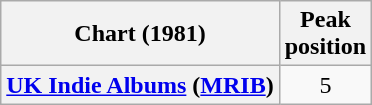<table class="wikitable sortable plainrowheaders" style="text-align:center">
<tr>
<th>Chart (1981)</th>
<th>Peak<br>position</th>
</tr>
<tr>
<th scope="row"><a href='#'>UK Indie Albums</a> (<a href='#'>MRIB</a>)</th>
<td>5</td>
</tr>
</table>
